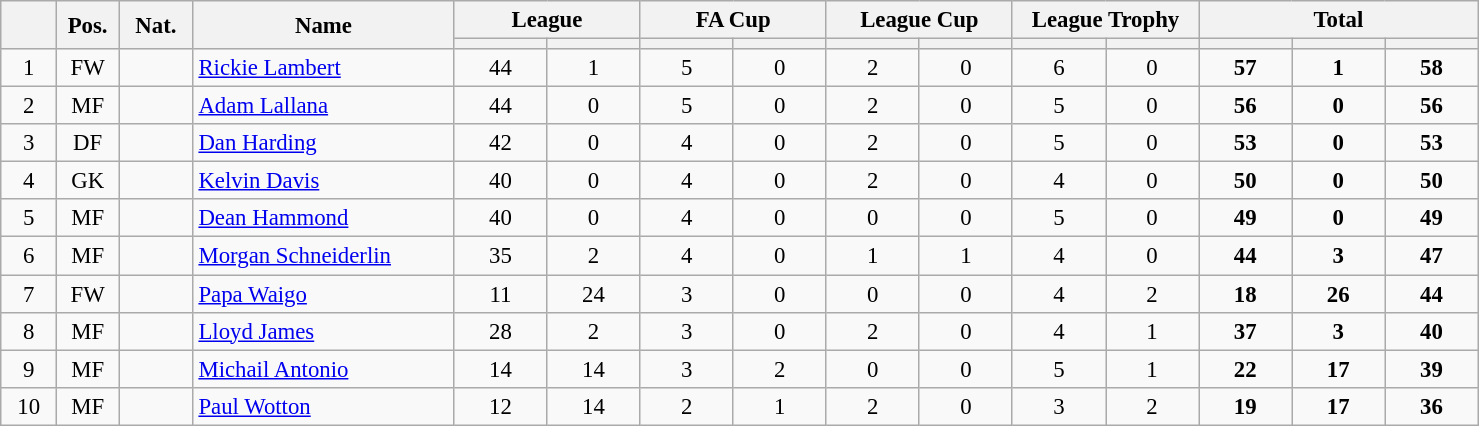<table class="wikitable" style="width:78%; font-size:95%;">
<tr>
<th rowspan="2" width="3%"></th>
<th rowspan="2" width="3%">Pos.</th>
<th rowspan="2" width="4%">Nat.</th>
<th rowspan="2" width="14%">Name</th>
<th colspan="2">League</th>
<th colspan="2">FA Cup</th>
<th colspan="2">League Cup</th>
<th colspan="2">League Trophy</th>
<th colspan="3">Total</th>
</tr>
<tr>
<th width="5%"></th>
<th width="5%"></th>
<th width="5%"></th>
<th width="5%"></th>
<th width="5%"></th>
<th width="5%"></th>
<th width="5%"></th>
<th width="5%"></th>
<th width="5%"></th>
<th width="5%"></th>
<th width="5%"></th>
</tr>
<tr>
<td align="center">1</td>
<td align="center">FW</td>
<td align="center"></td>
<td><a href='#'>Rickie Lambert</a></td>
<td align="center">44</td>
<td align="center">1</td>
<td align="center">5</td>
<td align="center">0</td>
<td align="center">2</td>
<td align="center">0</td>
<td align="center">6</td>
<td align="center">0</td>
<td align="center"><strong>57</strong></td>
<td align="center"><strong>1</strong></td>
<td align="center"><strong>58</strong></td>
</tr>
<tr>
<td align="center">2</td>
<td align="center">MF</td>
<td align="center"></td>
<td><a href='#'>Adam Lallana</a></td>
<td align="center">44</td>
<td align="center">0</td>
<td align="center">5</td>
<td align="center">0</td>
<td align="center">2</td>
<td align="center">0</td>
<td align="center">5</td>
<td align="center">0</td>
<td align="center"><strong>56</strong></td>
<td align="center"><strong>0</strong></td>
<td align="center"><strong>56</strong></td>
</tr>
<tr>
<td align="center">3</td>
<td align="center">DF</td>
<td align="center"></td>
<td><a href='#'>Dan Harding</a></td>
<td align="center">42</td>
<td align="center">0</td>
<td align="center">4</td>
<td align="center">0</td>
<td align="center">2</td>
<td align="center">0</td>
<td align="center">5</td>
<td align="center">0</td>
<td align="center"><strong>53</strong></td>
<td align="center"><strong>0</strong></td>
<td align="center"><strong>53</strong></td>
</tr>
<tr>
<td align="center">4</td>
<td align="center">GK</td>
<td align="center"></td>
<td><a href='#'>Kelvin Davis</a></td>
<td align="center">40</td>
<td align="center">0</td>
<td align="center">4</td>
<td align="center">0</td>
<td align="center">2</td>
<td align="center">0</td>
<td align="center">4</td>
<td align="center">0</td>
<td align="center"><strong>50</strong></td>
<td align="center"><strong>0</strong></td>
<td align="center"><strong>50</strong></td>
</tr>
<tr>
<td align="center">5</td>
<td align="center">MF</td>
<td align="center"></td>
<td><a href='#'>Dean Hammond</a></td>
<td align="center">40</td>
<td align="center">0</td>
<td align="center">4</td>
<td align="center">0</td>
<td align="center">0</td>
<td align="center">0</td>
<td align="center">5</td>
<td align="center">0</td>
<td align="center"><strong>49</strong></td>
<td align="center"><strong>0</strong></td>
<td align="center"><strong>49</strong></td>
</tr>
<tr>
<td align="center">6</td>
<td align="center">MF</td>
<td align="center"></td>
<td><a href='#'>Morgan Schneiderlin</a></td>
<td align="center">35</td>
<td align="center">2</td>
<td align="center">4</td>
<td align="center">0</td>
<td align="center">1</td>
<td align="center">1</td>
<td align="center">4</td>
<td align="center">0</td>
<td align="center"><strong>44</strong></td>
<td align="center"><strong>3</strong></td>
<td align="center"><strong>47</strong></td>
</tr>
<tr>
<td align="center">7</td>
<td align="center">FW</td>
<td align="center"></td>
<td><a href='#'>Papa Waigo</a></td>
<td align="center">11</td>
<td align="center">24</td>
<td align="center">3</td>
<td align="center">0</td>
<td align="center">0</td>
<td align="center">0</td>
<td align="center">4</td>
<td align="center">2</td>
<td align="center"><strong>18</strong></td>
<td align="center"><strong>26</strong></td>
<td align="center"><strong>44</strong></td>
</tr>
<tr>
<td align="center">8</td>
<td align="center">MF</td>
<td align="center"></td>
<td><a href='#'>Lloyd James</a></td>
<td align="center">28</td>
<td align="center">2</td>
<td align="center">3</td>
<td align="center">0</td>
<td align="center">2</td>
<td align="center">0</td>
<td align="center">4</td>
<td align="center">1</td>
<td align="center"><strong>37</strong></td>
<td align="center"><strong>3</strong></td>
<td align="center"><strong>40</strong></td>
</tr>
<tr>
<td align="center">9</td>
<td align="center">MF</td>
<td align="center"></td>
<td><a href='#'>Michail Antonio</a></td>
<td align="center">14</td>
<td align="center">14</td>
<td align="center">3</td>
<td align="center">2</td>
<td align="center">0</td>
<td align="center">0</td>
<td align="center">5</td>
<td align="center">1</td>
<td align="center"><strong>22</strong></td>
<td align="center"><strong>17</strong></td>
<td align="center"><strong>39</strong></td>
</tr>
<tr>
<td align="center">10</td>
<td align="center">MF</td>
<td align="center"></td>
<td><a href='#'>Paul Wotton</a></td>
<td align="center">12</td>
<td align="center">14</td>
<td align="center">2</td>
<td align="center">1</td>
<td align="center">2</td>
<td align="center">0</td>
<td align="center">3</td>
<td align="center">2</td>
<td align="center"><strong>19</strong></td>
<td align="center"><strong>17</strong></td>
<td align="center"><strong>36</strong></td>
</tr>
</table>
